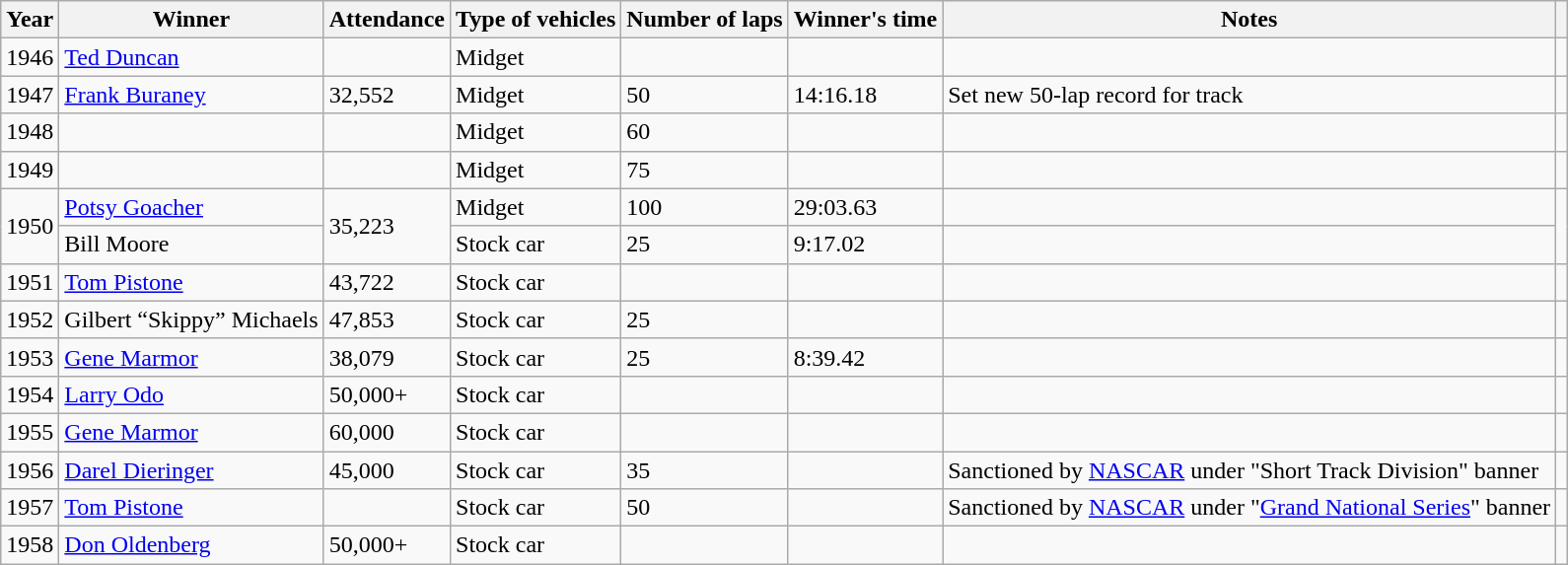<table class="wikitable">
<tr>
<th>Year</th>
<th>Winner</th>
<th>Attendance</th>
<th>Type of vehicles</th>
<th>Number of laps</th>
<th>Winner's time</th>
<th>Notes</th>
<th></th>
</tr>
<tr>
<td>1946</td>
<td><a href='#'>Ted Duncan</a></td>
<td></td>
<td>Midget</td>
<td></td>
<td></td>
<td></td>
<td></td>
</tr>
<tr>
<td>1947</td>
<td><a href='#'>Frank Buraney</a></td>
<td>32,552</td>
<td>Midget</td>
<td>50</td>
<td>14:16.18</td>
<td>Set new 50-lap record for track</td>
<td></td>
</tr>
<tr>
<td>1948</td>
<td></td>
<td></td>
<td>Midget</td>
<td>60</td>
<td></td>
<td></td>
<td></td>
</tr>
<tr>
<td>1949</td>
<td></td>
<td></td>
<td>Midget</td>
<td>75</td>
<td></td>
<td></td>
<td></td>
</tr>
<tr>
<td rowspan=2>1950</td>
<td><a href='#'>Potsy Goacher</a></td>
<td rowspan=2>35,223</td>
<td>Midget</td>
<td>100</td>
<td>29:03.63</td>
<td></td>
<td rowspan=2></td>
</tr>
<tr>
<td>Bill Moore</td>
<td>Stock car</td>
<td>25</td>
<td>9:17.02</td>
<td></td>
</tr>
<tr>
<td>1951</td>
<td><a href='#'>Tom Pistone</a></td>
<td>43,722</td>
<td>Stock car</td>
<td></td>
<td></td>
<td></td>
<td></td>
</tr>
<tr>
<td>1952</td>
<td>Gilbert “Skippy” Michaels</td>
<td>47,853</td>
<td>Stock car</td>
<td>25</td>
<td></td>
<td></td>
<td></td>
</tr>
<tr>
<td>1953</td>
<td><a href='#'>Gene Marmor</a></td>
<td>38,079</td>
<td>Stock car</td>
<td>25</td>
<td>8:39.42</td>
<td></td>
<td></td>
</tr>
<tr>
<td>1954</td>
<td><a href='#'>Larry Odo</a></td>
<td>50,000+</td>
<td>Stock car</td>
<td></td>
<td></td>
<td></td>
<td></td>
</tr>
<tr>
<td>1955</td>
<td><a href='#'>Gene Marmor</a></td>
<td>60,000</td>
<td>Stock car</td>
<td></td>
<td></td>
<td></td>
<td></td>
</tr>
<tr>
<td>1956</td>
<td><a href='#'>Darel Dieringer</a></td>
<td>45,000</td>
<td>Stock car</td>
<td>35</td>
<td></td>
<td>Sanctioned by <a href='#'>NASCAR</a> under "Short Track Division" banner</td>
<td></td>
</tr>
<tr>
<td>1957</td>
<td><a href='#'>Tom Pistone</a></td>
<td></td>
<td>Stock car</td>
<td>50</td>
<td></td>
<td>Sanctioned by <a href='#'>NASCAR</a> under "<a href='#'>Grand National Series</a>" banner</td>
<td></td>
</tr>
<tr>
<td>1958</td>
<td><a href='#'>Don Oldenberg</a></td>
<td>50,000+</td>
<td>Stock car</td>
<td></td>
<td></td>
<td></td>
<td></td>
</tr>
</table>
